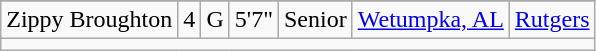<table class="wikitable sortable sortable" style="text-align: center">
<tr align=center>
</tr>
<tr>
<td>Zippy Broughton</td>
<td>4</td>
<td>G</td>
<td>5'7"</td>
<td>Senior</td>
<td><a href='#'>Wetumpka, AL</a></td>
<td><a href='#'>Rutgers</a></td>
</tr>
<tr>
<td colspan=7></td>
</tr>
</table>
